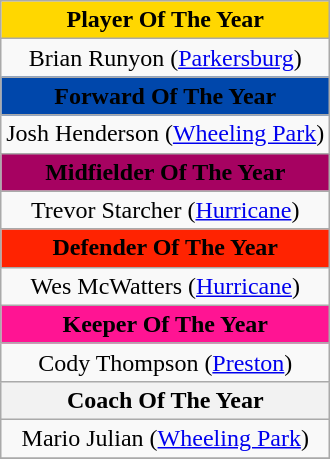<table class="wikitable" style="text-align:center">
<tr>
<th colspan="3" style="background-color: gold">Player Of The Year</th>
</tr>
<tr>
<td colspan="3">Brian Runyon (<a href='#'>Parkersburg</a>)</td>
</tr>
<tr>
<th colspan="3" style="background-color: #0047AB">Forward Of The Year</th>
</tr>
<tr>
<td colspan="3">Josh Henderson (<a href='#'>Wheeling Park</a>)</td>
</tr>
<tr>
<th colspan="3" style="background-color: #a60261">Midfielder Of The Year</th>
</tr>
<tr>
<td colspan="3">Trevor Starcher (<a href='#'>Hurricane</a>)</td>
</tr>
<tr>
<th colspan="3" style="background-color: #ff2301">Defender Of The Year</th>
</tr>
<tr>
<td colspan="3">Wes McWatters (<a href='#'>Hurricane</a>)</td>
</tr>
<tr>
<th colspan="3" style="background-color: #ff1493">Keeper Of The Year</th>
</tr>
<tr>
<td colspan="3">Cody Thompson (<a href='#'>Preston</a>)</td>
</tr>
<tr>
<th colspan="3">Coach Of The Year</th>
</tr>
<tr>
<td colspan="3">Mario Julian  (<a href='#'>Wheeling Park</a>)</td>
</tr>
<tr>
</tr>
</table>
